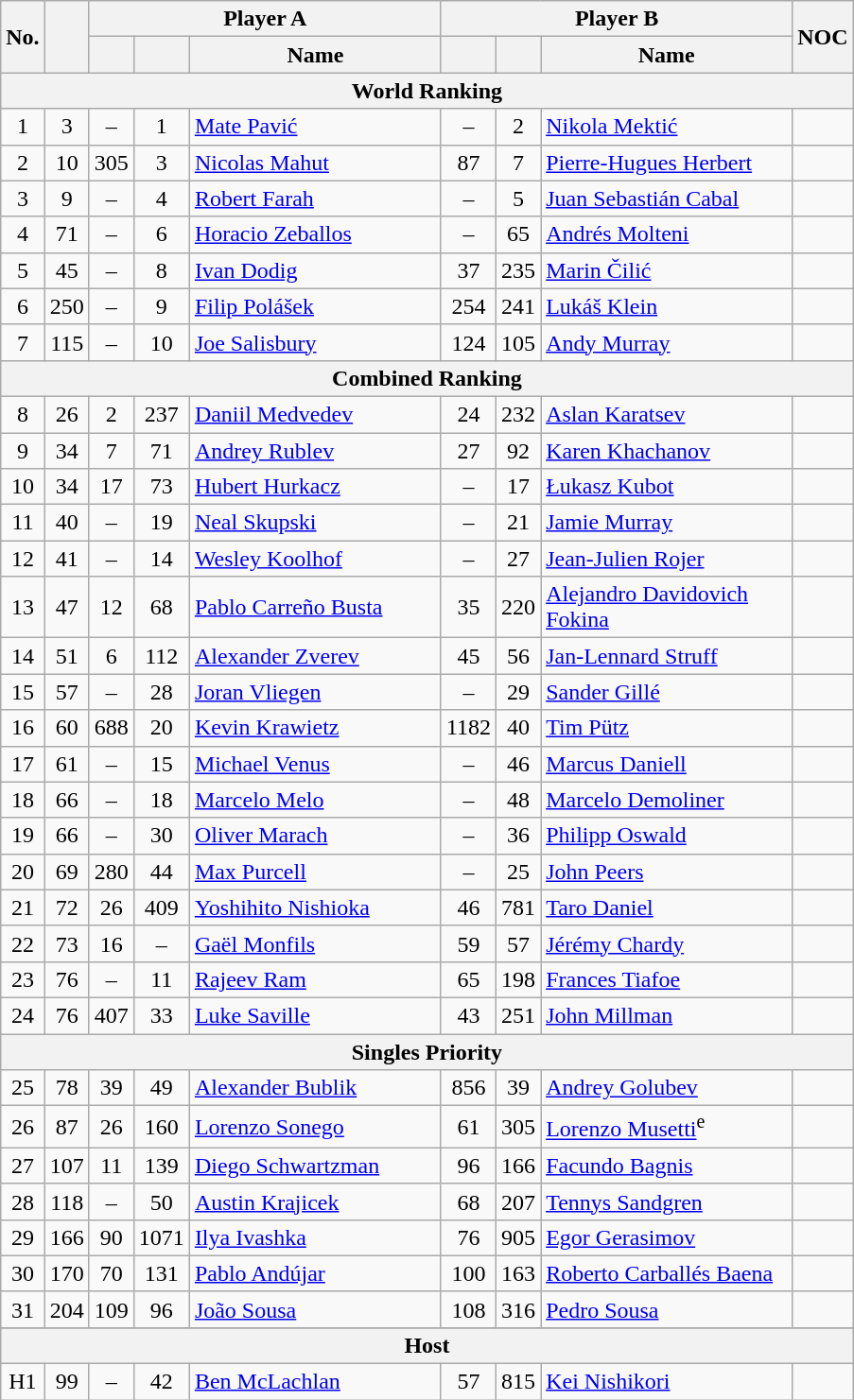<table class="sortable wikitable nowrap" style="text-align:center;">
<tr>
<th rowspan="2">No.</th>
<th rowspan="2"></th>
<th colspan="3">Player A</th>
<th colspan="3">Player B</th>
<th rowspan="2">NOC</th>
</tr>
<tr>
<th></th>
<th></th>
<th width=170>Name</th>
<th></th>
<th></th>
<th width=170>Name</th>
</tr>
<tr>
<th colspan="9">World Ranking</th>
</tr>
<tr>
<td>1</td>
<td>3</td>
<td>–</td>
<td>1</td>
<td align="left"><a href='#'>Mate Pavić</a></td>
<td>–</td>
<td>2</td>
<td align="left"><a href='#'>Nikola Mektić</a></td>
<td align="left"></td>
</tr>
<tr>
<td>2</td>
<td>10</td>
<td>305</td>
<td>3</td>
<td align="left"><a href='#'>Nicolas Mahut</a></td>
<td>87</td>
<td>7</td>
<td align="left"><a href='#'>Pierre-Hugues Herbert</a></td>
<td align="left"></td>
</tr>
<tr>
<td>3</td>
<td>9</td>
<td>–</td>
<td>4</td>
<td align="left"><a href='#'>Robert Farah</a></td>
<td>–</td>
<td>5</td>
<td align="left"><a href='#'>Juan Sebastián Cabal</a></td>
<td align="left"></td>
</tr>
<tr>
<td>4</td>
<td>71</td>
<td>–</td>
<td>6</td>
<td align="left"><a href='#'>Horacio Zeballos</a></td>
<td>–</td>
<td>65</td>
<td align="left"><a href='#'>Andrés Molteni</a></td>
<td align="left"></td>
</tr>
<tr>
<td>5</td>
<td>45</td>
<td>–</td>
<td>8</td>
<td align="left"><a href='#'>Ivan Dodig</a></td>
<td>37</td>
<td>235</td>
<td align="left"><a href='#'>Marin Čilić</a></td>
<td align="left"></td>
</tr>
<tr>
<td>6</td>
<td>250</td>
<td>–</td>
<td>9</td>
<td align="left"><a href='#'>Filip Polášek</a></td>
<td>254</td>
<td>241</td>
<td align="left"><a href='#'>Lukáš Klein</a></td>
<td align="left"></td>
</tr>
<tr>
<td>7</td>
<td>115</td>
<td>–</td>
<td>10</td>
<td align="left"><a href='#'>Joe Salisbury</a></td>
<td>124</td>
<td>105</td>
<td align="left"><a href='#'>Andy Murray</a></td>
<td align="left"></td>
</tr>
<tr class="sortbottom">
<th colspan="9">Combined Ranking</th>
</tr>
<tr>
<td>8</td>
<td>26</td>
<td>2</td>
<td>237</td>
<td align="left"><a href='#'>Daniil Medvedev</a></td>
<td>24</td>
<td>232</td>
<td align="left"><a href='#'>Aslan Karatsev</a></td>
<td align="left"></td>
</tr>
<tr>
<td>9</td>
<td>34</td>
<td>7</td>
<td>71</td>
<td align="left"><a href='#'>Andrey Rublev</a></td>
<td>27</td>
<td>92</td>
<td align="left"><a href='#'>Karen Khachanov</a></td>
<td align="left"></td>
</tr>
<tr>
<td>10</td>
<td>34</td>
<td>17</td>
<td>73</td>
<td align="left"><a href='#'>Hubert Hurkacz</a></td>
<td>–</td>
<td>17</td>
<td align="left"><a href='#'>Łukasz Kubot</a></td>
<td align="left"></td>
</tr>
<tr>
<td>11</td>
<td>40</td>
<td>–</td>
<td>19</td>
<td align="left"><a href='#'>Neal Skupski</a></td>
<td>–</td>
<td>21</td>
<td align="left"><a href='#'>Jamie Murray</a></td>
<td align="left"></td>
</tr>
<tr>
<td>12</td>
<td>41</td>
<td>–</td>
<td>14</td>
<td align="left"><a href='#'>Wesley Koolhof</a></td>
<td>–</td>
<td>27</td>
<td align="left"><a href='#'>Jean-Julien Rojer</a></td>
<td align="left"></td>
</tr>
<tr>
<td>13</td>
<td>47</td>
<td>12</td>
<td>68</td>
<td align="left"><a href='#'>Pablo Carreño Busta</a></td>
<td>35</td>
<td>220</td>
<td align="left"><a href='#'>Alejandro Davidovich Fokina</a></td>
<td align="left"></td>
</tr>
<tr>
<td>14</td>
<td>51</td>
<td>6</td>
<td>112</td>
<td align="left"><a href='#'>Alexander Zverev</a></td>
<td>45</td>
<td>56</td>
<td align="left"><a href='#'>Jan-Lennard Struff</a></td>
<td align="left"></td>
</tr>
<tr>
<td>15</td>
<td>57</td>
<td>–</td>
<td>28</td>
<td align="left"><a href='#'>Joran Vliegen</a></td>
<td>–</td>
<td>29</td>
<td align="left"><a href='#'>Sander Gillé</a></td>
<td align="left"></td>
</tr>
<tr>
<td>16</td>
<td>60</td>
<td>688</td>
<td>20</td>
<td align="left"><a href='#'>Kevin Krawietz</a></td>
<td>1182</td>
<td>40</td>
<td align="left"><a href='#'>Tim Pütz</a></td>
<td align="left"></td>
</tr>
<tr>
<td>17</td>
<td>61</td>
<td>–</td>
<td>15</td>
<td align="left"><a href='#'>Michael Venus</a></td>
<td>–</td>
<td>46</td>
<td align="left"><a href='#'>Marcus Daniell</a></td>
<td align="left"></td>
</tr>
<tr>
<td>18</td>
<td>66</td>
<td>–</td>
<td>18</td>
<td align="left"><a href='#'>Marcelo Melo</a></td>
<td>–</td>
<td>48</td>
<td align="left"><a href='#'>Marcelo Demoliner</a></td>
<td align="left"></td>
</tr>
<tr>
<td>19</td>
<td>66</td>
<td>–</td>
<td>30</td>
<td align="left"><a href='#'>Oliver Marach</a></td>
<td>–</td>
<td>36</td>
<td align="left"><a href='#'>Philipp Oswald</a></td>
<td align="left"></td>
</tr>
<tr>
<td>20</td>
<td>69</td>
<td>280</td>
<td>44</td>
<td align=left><a href='#'>Max Purcell</a></td>
<td>–</td>
<td>25</td>
<td align=left><a href='#'>John Peers</a></td>
<td align=left></td>
</tr>
<tr>
<td>21</td>
<td>72</td>
<td>26</td>
<td>409</td>
<td align="left"><a href='#'>Yoshihito Nishioka</a></td>
<td>46</td>
<td>781</td>
<td align="left"><a href='#'>Taro Daniel</a></td>
<td align="left"></td>
</tr>
<tr>
<td>22</td>
<td>73</td>
<td>16</td>
<td>–</td>
<td align="left"><a href='#'>Gaël Monfils</a></td>
<td>59</td>
<td>57</td>
<td align="left"><a href='#'>Jérémy Chardy</a></td>
<td align="left"></td>
</tr>
<tr>
<td>23</td>
<td>76</td>
<td>–</td>
<td>11</td>
<td align="left"><a href='#'>Rajeev Ram</a></td>
<td>65</td>
<td>198</td>
<td align="left"><a href='#'>Frances Tiafoe</a></td>
<td align="left"></td>
</tr>
<tr>
<td>24</td>
<td>76</td>
<td>407</td>
<td>33</td>
<td align=left><a href='#'>Luke Saville</a></td>
<td>43</td>
<td>251</td>
<td align=left><a href='#'>John Millman</a></td>
<td align=left><br></td>
</tr>
<tr class="sortbottom">
<th colspan="9">Singles Priority</th>
</tr>
<tr>
<td>25</td>
<td>78</td>
<td>39</td>
<td>49</td>
<td align="left"><a href='#'>Alexander Bublik</a></td>
<td>856</td>
<td>39</td>
<td align="left"><a href='#'>Andrey Golubev</a></td>
<td align="left"></td>
</tr>
<tr>
<td>26</td>
<td>87</td>
<td>26</td>
<td>160</td>
<td align="left"><a href='#'>Lorenzo Sonego</a></td>
<td>61</td>
<td>305</td>
<td align="left"><a href='#'>Lorenzo Musetti</a><sup>e</sup></td>
<td align="left"></td>
</tr>
<tr>
<td>27</td>
<td>107</td>
<td>11</td>
<td>139</td>
<td align="left"><a href='#'>Diego Schwartzman</a></td>
<td>96</td>
<td>166</td>
<td align="left"><a href='#'>Facundo Bagnis</a></td>
<td align="left"></td>
</tr>
<tr>
<td>28</td>
<td>118</td>
<td>–</td>
<td>50</td>
<td align="left"><a href='#'>Austin Krajicek</a></td>
<td>68</td>
<td>207</td>
<td align="left"><a href='#'>Tennys Sandgren</a></td>
<td align="left"></td>
</tr>
<tr>
<td>29</td>
<td>166</td>
<td>90</td>
<td>1071</td>
<td align="left"><a href='#'>Ilya Ivashka</a></td>
<td>76</td>
<td>905</td>
<td align="left"><a href='#'>Egor Gerasimov</a></td>
<td align="left"></td>
</tr>
<tr>
<td>30</td>
<td>170</td>
<td>70</td>
<td>131</td>
<td align="left"><a href='#'>Pablo Andújar</a></td>
<td>100</td>
<td>163</td>
<td align="left"><a href='#'>Roberto Carballés Baena</a></td>
<td align="left"></td>
</tr>
<tr>
<td>31</td>
<td>204</td>
<td>109</td>
<td>96</td>
<td align="left"><a href='#'>João Sousa</a></td>
<td>108</td>
<td>316</td>
<td align="left"><a href='#'>Pedro Sousa</a></td>
<td align="left"></td>
</tr>
<tr>
</tr>
<tr class="sortbottom">
<th colspan="9">Host</th>
</tr>
<tr>
<td>H1</td>
<td>99</td>
<td>–</td>
<td>42</td>
<td align="left"><a href='#'>Ben McLachlan</a></td>
<td>57</td>
<td>815</td>
<td align="left"><a href='#'>Kei Nishikori</a></td>
<td align="left"></td>
</tr>
</table>
